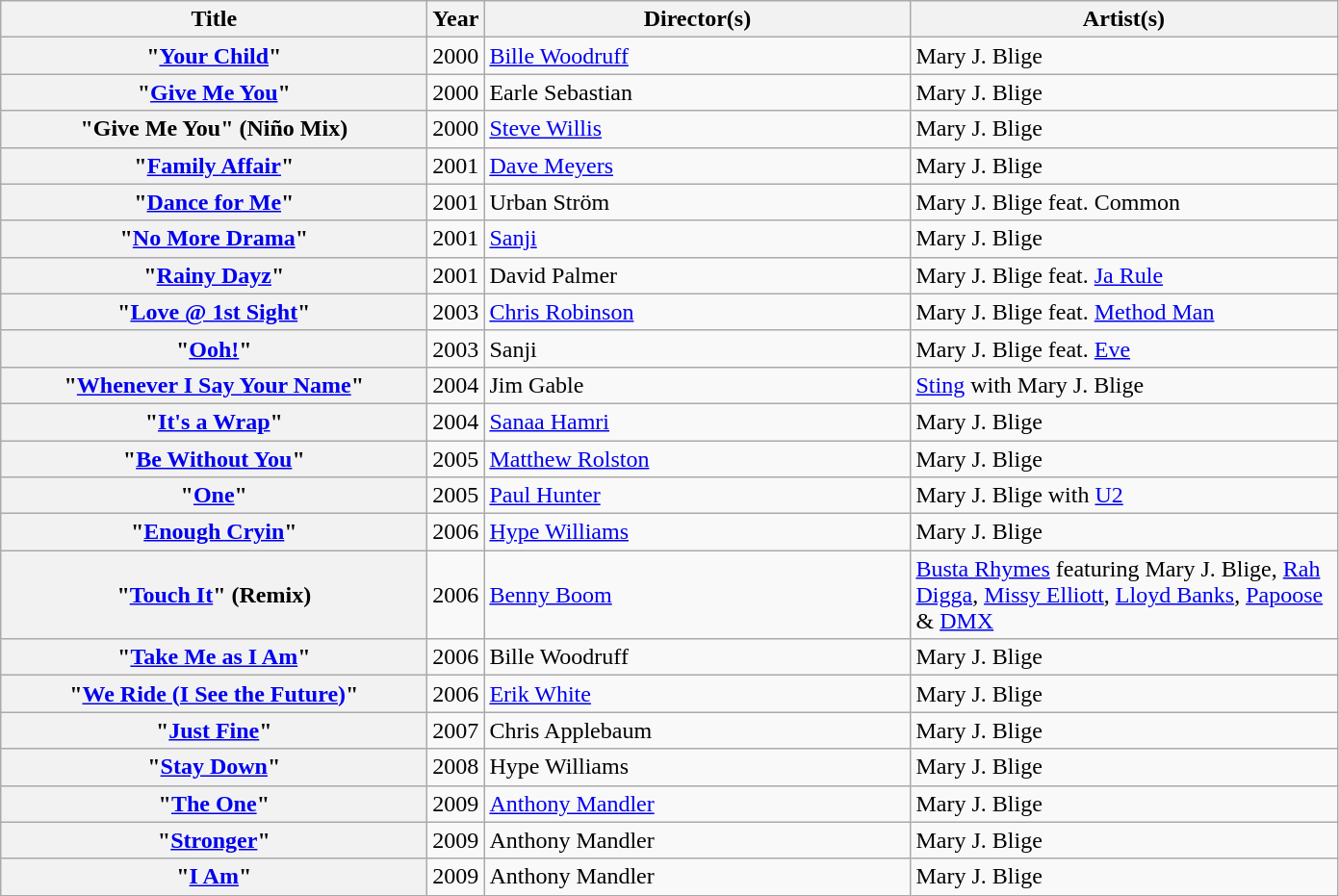<table class="wikitable plainrowheaders sortable" border="1">
<tr>
<th scope="col" style="width:18em;">Title</th>
<th scope="col">Year</th>
<th scope="col" style="width:18em;">Director(s)</th>
<th scope="col" style="width:18em;">Artist(s)</th>
</tr>
<tr>
<th scope="row">"<a href='#'>Your Child</a>"</th>
<td style="text-align:center;">2000</td>
<td><a href='#'>Bille Woodruff</a></td>
<td>Mary J. Blige</td>
</tr>
<tr>
<th scope="row">"<a href='#'>Give Me You</a>"</th>
<td style="text-align:center;">2000</td>
<td>Earle Sebastian</td>
<td>Mary J. Blige</td>
</tr>
<tr>
<th scope="row">"Give Me You" (Niño Mix)</th>
<td style="text-align:center;">2000</td>
<td><a href='#'>Steve Willis</a></td>
<td>Mary J. Blige</td>
</tr>
<tr>
<th scope="row">"<a href='#'>Family Affair</a>"</th>
<td style="text-align:center;">2001</td>
<td><a href='#'>Dave Meyers</a></td>
<td>Mary J. Blige</td>
</tr>
<tr>
<th scope="row">"<a href='#'>Dance for Me</a>"</th>
<td style="text-align:center;">2001</td>
<td>Urban Ström</td>
<td>Mary J. Blige feat. Common</td>
</tr>
<tr>
<th scope="row">"<a href='#'>No More Drama</a>"</th>
<td style="text-align:center;">2001</td>
<td><a href='#'>Sanji</a></td>
<td>Mary J. Blige</td>
</tr>
<tr>
<th scope="row">"<a href='#'>Rainy Dayz</a>"</th>
<td style="text-align:center;">2001</td>
<td>David Palmer</td>
<td>Mary J. Blige feat. <a href='#'>Ja Rule</a></td>
</tr>
<tr>
<th scope="row">"<a href='#'>Love @ 1st Sight</a>"</th>
<td style="text-align:center;">2003</td>
<td><a href='#'>Chris Robinson</a></td>
<td>Mary J. Blige feat. <a href='#'>Method Man</a></td>
</tr>
<tr>
<th scope="row">"<a href='#'>Ooh!</a>"</th>
<td style="text-align:center;">2003</td>
<td>Sanji</td>
<td>Mary J. Blige feat. <a href='#'>Eve</a></td>
</tr>
<tr>
<th scope="row">"<a href='#'>Whenever I Say Your Name</a>"</th>
<td style="text-align:center;">2004</td>
<td>Jim Gable</td>
<td><a href='#'>Sting</a> with Mary J. Blige</td>
</tr>
<tr>
<th scope="row">"<a href='#'>It's a Wrap</a>"</th>
<td style="text-align:center;">2004</td>
<td><a href='#'>Sanaa Hamri</a></td>
<td>Mary J. Blige</td>
</tr>
<tr>
<th scope="row">"<a href='#'>Be Without You</a>"</th>
<td style="text-align:center;">2005</td>
<td><a href='#'>Matthew Rolston</a></td>
<td>Mary J. Blige</td>
</tr>
<tr>
<th scope="row">"<a href='#'>One</a>"</th>
<td style="text-align:center;">2005</td>
<td><a href='#'>Paul Hunter</a></td>
<td>Mary J. Blige with <a href='#'>U2</a></td>
</tr>
<tr>
<th scope="row">"<a href='#'>Enough Cryin</a>"</th>
<td style="text-align:center;">2006</td>
<td><a href='#'>Hype Williams</a></td>
<td>Mary J. Blige</td>
</tr>
<tr>
<th scope="row">"<a href='#'>Touch It</a>" (Remix)</th>
<td style="text-align:center;">2006</td>
<td><a href='#'>Benny Boom</a></td>
<td><a href='#'>Busta Rhymes</a> featuring Mary J. Blige, <a href='#'>Rah Digga</a>, <a href='#'>Missy Elliott</a>, <a href='#'>Lloyd Banks</a>, <a href='#'>Papoose</a> & <a href='#'>DMX</a></td>
</tr>
<tr>
<th scope="row">"<a href='#'>Take Me as I Am</a>"</th>
<td style="text-align:center;">2006</td>
<td>Bille Woodruff</td>
<td>Mary J. Blige</td>
</tr>
<tr>
<th scope="row">"<a href='#'>We Ride (I See the Future)</a>"</th>
<td style="text-align:center;">2006</td>
<td><a href='#'>Erik White</a></td>
<td>Mary J. Blige</td>
</tr>
<tr>
<th scope="row">"<a href='#'>Just Fine</a>"</th>
<td style="text-align:center;">2007</td>
<td>Chris Applebaum</td>
<td>Mary J. Blige</td>
</tr>
<tr>
<th scope="row">"<a href='#'>Stay Down</a>"</th>
<td style="text-align:center;">2008</td>
<td>Hype Williams</td>
<td>Mary J. Blige</td>
</tr>
<tr>
<th scope="row">"<a href='#'>The One</a>"</th>
<td style="text-align:center;">2009</td>
<td><a href='#'>Anthony Mandler</a></td>
<td>Mary J. Blige</td>
</tr>
<tr>
<th scope="row">"<a href='#'>Stronger</a>"</th>
<td style="text-align:center;">2009</td>
<td>Anthony Mandler</td>
<td>Mary J. Blige</td>
</tr>
<tr>
<th scope="row">"<a href='#'>I Am</a>"</th>
<td style="text-align:center;">2009</td>
<td>Anthony Mandler</td>
<td>Mary J. Blige</td>
</tr>
</table>
